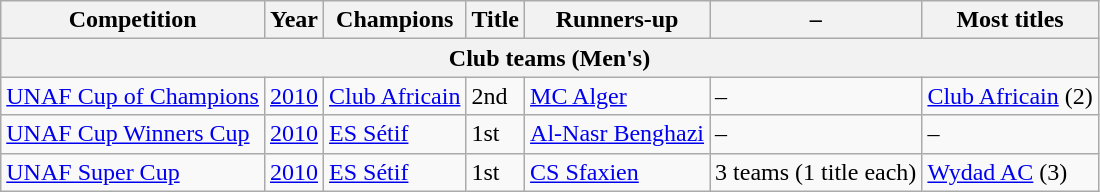<table class="wikitable sortable">
<tr>
<th>Competition</th>
<th>Year</th>
<th>Champions</th>
<th>Title</th>
<th>Runners-up</th>
<th>–</th>
<th>Most titles</th>
</tr>
<tr>
<th colspan="7">Club teams (Men's)</th>
</tr>
<tr>
<td><a href='#'>UNAF Cup of Champions</a></td>
<td><a href='#'>2010</a></td>
<td> <a href='#'>Club Africain</a></td>
<td>2nd</td>
<td> <a href='#'>MC Alger</a></td>
<td>–</td>
<td> <a href='#'>Club Africain</a> (2)</td>
</tr>
<tr>
<td><a href='#'>UNAF Cup Winners Cup</a></td>
<td><a href='#'>2010</a></td>
<td> <a href='#'>ES Sétif</a></td>
<td>1st</td>
<td> <a href='#'>Al-Nasr Benghazi</a></td>
<td>–</td>
<td>–</td>
</tr>
<tr>
<td><a href='#'>UNAF Super Cup</a></td>
<td><a href='#'>2010</a></td>
<td> <a href='#'>ES Sétif</a></td>
<td>1st</td>
<td> <a href='#'>CS Sfaxien</a></td>
<td>3 teams (1 title each)</td>
<td> <a href='#'>Wydad AC</a> (3)</td>
</tr>
</table>
